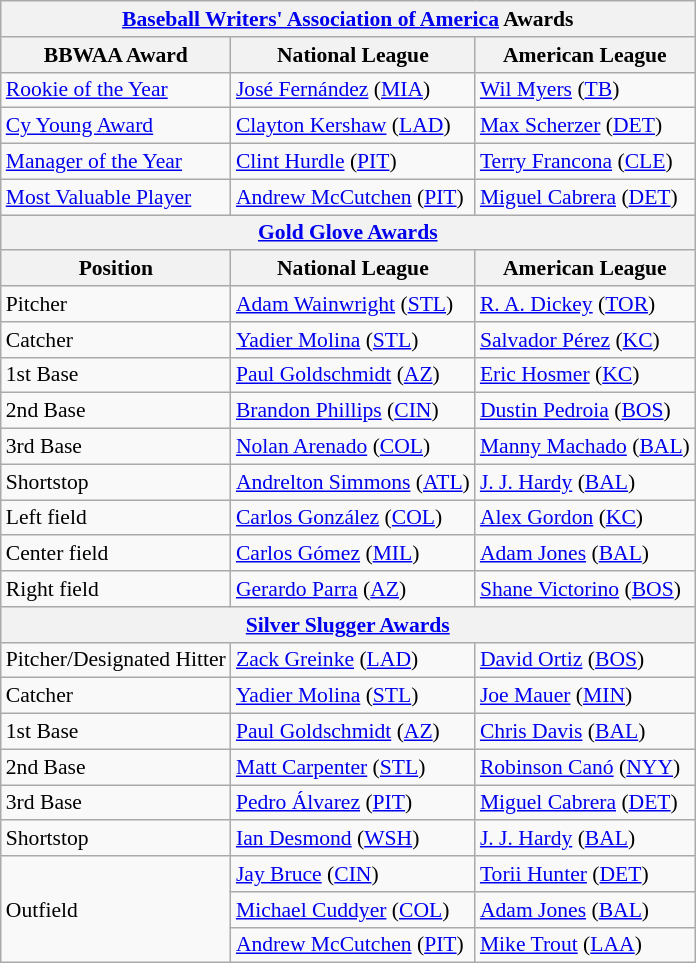<table class="wikitable" style="font-size:90%;">
<tr>
<th colspan="9"><a href='#'>Baseball Writers' Association of America</a> Awards</th>
</tr>
<tr>
<th>BBWAA Award</th>
<th>National League</th>
<th>American League</th>
</tr>
<tr>
<td><a href='#'>Rookie of the Year</a></td>
<td><a href='#'>José Fernández</a> (<a href='#'>MIA</a>)</td>
<td><a href='#'>Wil Myers</a> (<a href='#'>TB</a>)</td>
</tr>
<tr>
<td><a href='#'>Cy Young Award</a></td>
<td><a href='#'>Clayton Kershaw</a> (<a href='#'>LAD</a>)</td>
<td><a href='#'>Max Scherzer</a> (<a href='#'>DET</a>)</td>
</tr>
<tr>
<td><a href='#'>Manager of the Year</a></td>
<td><a href='#'>Clint Hurdle</a> (<a href='#'>PIT</a>)</td>
<td><a href='#'>Terry Francona</a> (<a href='#'>CLE</a>)</td>
</tr>
<tr>
<td><a href='#'>Most Valuable Player</a></td>
<td><a href='#'>Andrew McCutchen</a> (<a href='#'>PIT</a>)</td>
<td><a href='#'>Miguel Cabrera</a> (<a href='#'>DET</a>)</td>
</tr>
<tr>
<th colspan="9"><a href='#'>Gold Glove Awards</a></th>
</tr>
<tr>
<th>Position</th>
<th>National League</th>
<th>American League</th>
</tr>
<tr>
<td>Pitcher</td>
<td><a href='#'>Adam Wainwright</a> (<a href='#'>STL</a>)</td>
<td><a href='#'>R. A. Dickey</a> (<a href='#'>TOR</a>)</td>
</tr>
<tr>
<td>Catcher</td>
<td><a href='#'>Yadier Molina</a> (<a href='#'>STL</a>)</td>
<td><a href='#'>Salvador Pérez</a> (<a href='#'>KC</a>)</td>
</tr>
<tr>
<td>1st Base</td>
<td><a href='#'>Paul Goldschmidt</a> (<a href='#'>AZ</a>)</td>
<td><a href='#'>Eric Hosmer</a> (<a href='#'>KC</a>)</td>
</tr>
<tr>
<td>2nd Base</td>
<td><a href='#'>Brandon Phillips</a> (<a href='#'>CIN</a>)</td>
<td><a href='#'>Dustin Pedroia</a> (<a href='#'>BOS</a>)</td>
</tr>
<tr>
<td>3rd Base</td>
<td><a href='#'>Nolan Arenado</a> (<a href='#'>COL</a>)</td>
<td><a href='#'>Manny Machado</a> (<a href='#'>BAL</a>)</td>
</tr>
<tr>
<td>Shortstop</td>
<td><a href='#'>Andrelton Simmons</a> (<a href='#'>ATL</a>)</td>
<td><a href='#'>J. J. Hardy</a> (<a href='#'>BAL</a>)</td>
</tr>
<tr>
<td>Left field</td>
<td><a href='#'>Carlos González</a> (<a href='#'>COL</a>)</td>
<td><a href='#'>Alex Gordon</a> (<a href='#'>KC</a>)</td>
</tr>
<tr>
<td>Center field</td>
<td><a href='#'>Carlos Gómez</a> (<a href='#'>MIL</a>)</td>
<td><a href='#'>Adam Jones</a>  (<a href='#'>BAL</a>)</td>
</tr>
<tr>
<td>Right field</td>
<td><a href='#'>Gerardo Parra</a> (<a href='#'>AZ</a>)</td>
<td><a href='#'>Shane Victorino</a> (<a href='#'>BOS</a>)</td>
</tr>
<tr>
<th colspan="9"><a href='#'>Silver Slugger Awards</a></th>
</tr>
<tr>
<td>Pitcher/Designated Hitter</td>
<td><a href='#'>Zack Greinke</a> (<a href='#'>LAD</a>)</td>
<td><a href='#'>David Ortiz</a> (<a href='#'>BOS</a>)</td>
</tr>
<tr>
<td>Catcher</td>
<td><a href='#'>Yadier Molina</a> (<a href='#'>STL</a>)</td>
<td><a href='#'>Joe Mauer</a> (<a href='#'>MIN</a>)</td>
</tr>
<tr>
<td>1st Base</td>
<td><a href='#'>Paul Goldschmidt</a> (<a href='#'>AZ</a>)</td>
<td><a href='#'>Chris Davis</a> (<a href='#'>BAL</a>)</td>
</tr>
<tr>
<td>2nd Base</td>
<td><a href='#'>Matt Carpenter</a>  (<a href='#'>STL</a>)</td>
<td><a href='#'>Robinson Canó</a>  (<a href='#'>NYY</a>)</td>
</tr>
<tr>
<td>3rd Base</td>
<td><a href='#'>Pedro Álvarez</a> (<a href='#'>PIT</a>)</td>
<td><a href='#'>Miguel Cabrera</a> (<a href='#'>DET</a>)</td>
</tr>
<tr>
<td>Shortstop</td>
<td><a href='#'>Ian Desmond</a>  (<a href='#'>WSH</a>)</td>
<td><a href='#'>J. J. Hardy</a> (<a href='#'>BAL</a>)</td>
</tr>
<tr>
<td rowspan="3">Outfield</td>
<td><a href='#'>Jay Bruce</a>  (<a href='#'>CIN</a>)</td>
<td><a href='#'>Torii Hunter</a> (<a href='#'>DET</a>)</td>
</tr>
<tr>
<td><a href='#'>Michael Cuddyer</a>  (<a href='#'>COL</a>)</td>
<td><a href='#'>Adam Jones</a>  (<a href='#'>BAL</a>)</td>
</tr>
<tr>
<td><a href='#'>Andrew McCutchen</a>  (<a href='#'>PIT</a>)</td>
<td><a href='#'>Mike Trout</a>  (<a href='#'>LAA</a>)</td>
</tr>
</table>
